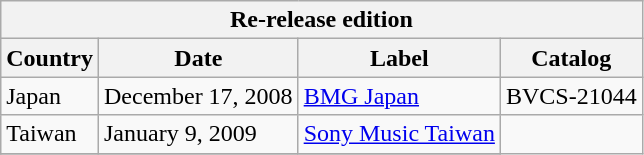<table class="wikitable">
<tr>
<th colspan="4">Re-release edition</th>
</tr>
<tr>
<th>Country</th>
<th>Date</th>
<th>Label</th>
<th>Catalog</th>
</tr>
<tr>
<td>Japan</td>
<td>December 17, 2008</td>
<td><a href='#'>BMG Japan</a></td>
<td>BVCS-21044</td>
</tr>
<tr>
<td>Taiwan</td>
<td>January 9, 2009</td>
<td><a href='#'>Sony Music Taiwan</a></td>
</tr>
<tr>
</tr>
</table>
